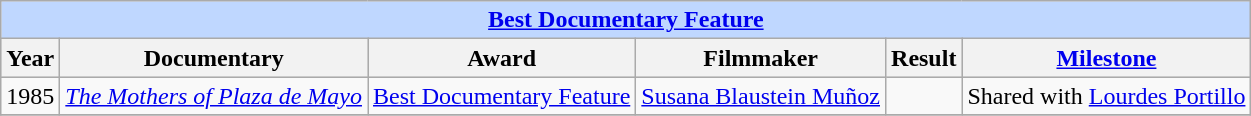<table class="wikitable">
<tr ---- bgcolor="#bfd7ff">
<td colspan=6 align=center><strong><a href='#'>Best Documentary Feature</a></strong></td>
</tr>
<tr bgcolor="#CCCCCC">
<th>Year</th>
<th>Documentary</th>
<th>Award</th>
<th>Filmmaker</th>
<th>Result</th>
<th><a href='#'>Milestone</a></th>
</tr>
<tr>
<td>1985</td>
<td><em><a href='#'>The Mothers of Plaza de Mayo </a></em></td>
<td><a href='#'>Best Documentary Feature</a></td>
<td><a href='#'>Susana Blaustein Muñoz</a></td>
<td></td>
<td>Shared with <a href='#'>Lourdes Portillo</a></td>
</tr>
<tr>
</tr>
</table>
